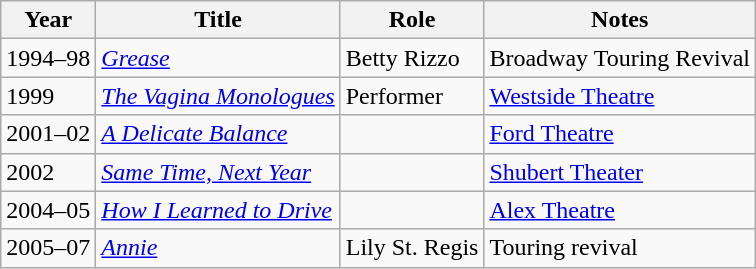<table class="wikitable sortable">
<tr>
<th>Year</th>
<th>Title</th>
<th>Role</th>
<th class="unsortable">Notes</th>
</tr>
<tr>
<td>1994–98</td>
<td><em><a href='#'>Grease</a></em></td>
<td>Betty Rizzo</td>
<td>Broadway Touring Revival</td>
</tr>
<tr>
<td>1999</td>
<td><em><a href='#'>The Vagina Monologues</a></em></td>
<td>Performer</td>
<td><a href='#'>Westside Theatre</a></td>
</tr>
<tr>
<td>2001–02</td>
<td><em><a href='#'>A Delicate Balance</a></em></td>
<td></td>
<td><a href='#'>Ford Theatre</a></td>
</tr>
<tr>
<td>2002</td>
<td><em><a href='#'>Same Time, Next Year</a></em></td>
<td></td>
<td><a href='#'>Shubert Theater</a></td>
</tr>
<tr>
<td>2004–05</td>
<td><em><a href='#'>How I Learned to Drive</a></em></td>
<td></td>
<td><a href='#'>Alex Theatre</a></td>
</tr>
<tr>
<td>2005–07</td>
<td><em><a href='#'>Annie</a></em></td>
<td>Lily St. Regis</td>
<td>Touring revival</td>
</tr>
</table>
